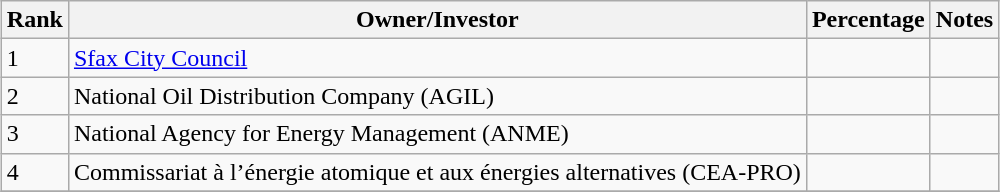<table class="wikitable sortable" style="margin: 0.5em auto">
<tr>
<th>Rank</th>
<th>Owner/Investor</th>
<th>Percentage</th>
<th>Notes</th>
</tr>
<tr>
<td>1</td>
<td><a href='#'>Sfax City Council</a></td>
<td></td>
<td></td>
</tr>
<tr>
<td>2</td>
<td>National Oil Distribution Company (AGIL)</td>
<td></td>
<td></td>
</tr>
<tr>
<td>3</td>
<td>National Agency for Energy Management (ANME)</td>
<td></td>
<td></td>
</tr>
<tr>
<td>4</td>
<td>Commissariat à l’énergie atomique et aux énergies alternatives (CEA-PRO)</td>
<td></td>
<td></td>
</tr>
<tr>
</tr>
</table>
